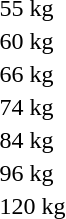<table>
<tr>
<td>55 kg</td>
<td></td>
<td></td>
<td></td>
</tr>
<tr>
<td>60 kg</td>
<td></td>
<td></td>
<td></td>
</tr>
<tr>
<td>66 kg</td>
<td></td>
<td></td>
<td></td>
</tr>
<tr>
<td>74 kg</td>
<td></td>
<td></td>
<td></td>
</tr>
<tr>
<td>84 kg</td>
<td></td>
<td></td>
<td></td>
</tr>
<tr>
<td>96 kg</td>
<td></td>
<td></td>
<td></td>
</tr>
<tr>
<td>120 kg</td>
<td></td>
<td></td>
<td></td>
</tr>
<tr>
</tr>
</table>
